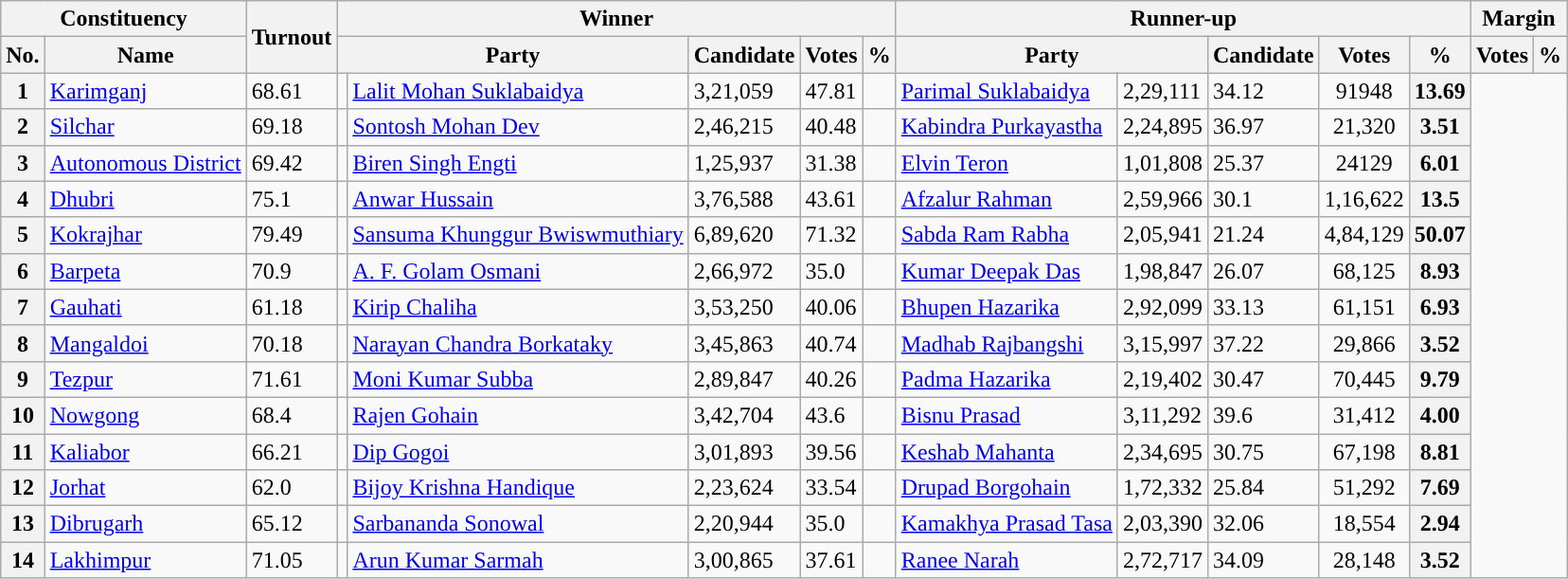<table class="wikitable sortable">
<tr>
<th colspan="2">Constituency</th>
<th rowspan="2">Turnout</th>
<th colspan="5">Winner</th>
<th colspan="5">Runner-up</th>
<th colspan="2">Margin</th>
</tr>
<tr>
<th>No.</th>
<th>Name</th>
<th colspan="2">Party</th>
<th>Candidate</th>
<th>Votes</th>
<th>%</th>
<th colspan="2">Party</th>
<th>Candidate</th>
<th>Votes</th>
<th>%</th>
<th>Votes</th>
<th>%</th>
</tr>
<tr>
<th>1</th>
<td><a href='#'>Karimganj</a></td>
<td>68.61</td>
<td></td>
<td><a href='#'>Lalit Mohan Suklabaidya</a></td>
<td>3,21,059</td>
<td>47.81</td>
<td></td>
<td><a href='#'>Parimal Suklabaidya</a></td>
<td>2,29,111</td>
<td>34.12</td>
<td style="text-align:center;background:">91948</td>
<th>13.69</th>
</tr>
<tr>
<th>2</th>
<td><a href='#'>Silchar</a></td>
<td>69.18</td>
<td></td>
<td><a href='#'>Sontosh Mohan Dev</a></td>
<td>2,46,215</td>
<td>40.48</td>
<td></td>
<td><a href='#'>Kabindra Purkayastha</a></td>
<td>2,24,895</td>
<td>36.97</td>
<td style="text-align:center;background:">21,320</td>
<th>3.51</th>
</tr>
<tr>
<th>3</th>
<td><a href='#'>Autonomous District</a></td>
<td>69.42</td>
<td></td>
<td><a href='#'>Biren Singh Engti</a></td>
<td>1,25,937</td>
<td>31.38</td>
<td></td>
<td><a href='#'>Elvin Teron</a></td>
<td>1,01,808</td>
<td>25.37</td>
<td style="text-align:center;background:">24129</td>
<th>6.01</th>
</tr>
<tr>
<th>4</th>
<td><a href='#'>Dhubri</a></td>
<td>75.1</td>
<td></td>
<td><a href='#'>Anwar Hussain</a></td>
<td>3,76,588</td>
<td>43.61</td>
<td></td>
<td><a href='#'>Afzalur Rahman</a></td>
<td>2,59,966</td>
<td>30.1</td>
<td style="text-align:center;background:">1,16,622</td>
<th>13.5</th>
</tr>
<tr>
<th>5</th>
<td><a href='#'>Kokrajhar</a></td>
<td>79.49</td>
<td></td>
<td><a href='#'>Sansuma Khunggur Bwiswmuthiary</a></td>
<td>6,89,620</td>
<td>71.32</td>
<td></td>
<td><a href='#'>Sabda Ram Rabha</a></td>
<td>2,05,941</td>
<td>21.24</td>
<td style="text-align:center;background:">4,84,129</td>
<th>50.07</th>
</tr>
<tr>
<th>6</th>
<td><a href='#'>Barpeta</a></td>
<td>70.9</td>
<td></td>
<td><a href='#'>A. F. Golam Osmani</a></td>
<td>2,66,972</td>
<td>35.0</td>
<td></td>
<td><a href='#'>Kumar Deepak Das</a></td>
<td>1,98,847</td>
<td>26.07</td>
<td style="text-align:center;background:">68,125</td>
<th>8.93</th>
</tr>
<tr>
<th>7</th>
<td><a href='#'>Gauhati</a></td>
<td>61.18</td>
<td></td>
<td><a href='#'>Kirip Chaliha</a></td>
<td>3,53,250</td>
<td>40.06</td>
<td></td>
<td><a href='#'>Bhupen Hazarika</a></td>
<td>2,92,099</td>
<td>33.13</td>
<td style="text-align:center;background:">61,151</td>
<th>6.93</th>
</tr>
<tr>
<th>8</th>
<td><a href='#'>Mangaldoi</a></td>
<td>70.18</td>
<td></td>
<td><a href='#'>Narayan Chandra Borkataky</a></td>
<td>3,45,863</td>
<td>40.74</td>
<td></td>
<td><a href='#'>Madhab Rajbangshi</a></td>
<td>3,15,997</td>
<td>37.22</td>
<td style="text-align:center;background:">29,866</td>
<th>3.52</th>
</tr>
<tr>
<th>9</th>
<td><a href='#'>Tezpur</a></td>
<td>71.61</td>
<td></td>
<td><a href='#'>Moni Kumar Subba</a></td>
<td>2,89,847</td>
<td>40.26</td>
<td></td>
<td><a href='#'>Padma Hazarika</a></td>
<td>2,19,402</td>
<td>30.47</td>
<td style="text-align:center;background:">70,445</td>
<th>9.79</th>
</tr>
<tr>
<th>10</th>
<td><a href='#'>Nowgong</a></td>
<td>68.4</td>
<td></td>
<td><a href='#'>Rajen Gohain</a></td>
<td>3,42,704</td>
<td>43.6</td>
<td></td>
<td><a href='#'>Bisnu Prasad</a></td>
<td>3,11,292</td>
<td>39.6</td>
<td style="text-align:center;background:">31,412</td>
<th>4.00</th>
</tr>
<tr>
<th>11</th>
<td><a href='#'>Kaliabor</a></td>
<td>66.21</td>
<td></td>
<td><a href='#'>Dip Gogoi</a></td>
<td>3,01,893</td>
<td>39.56</td>
<td></td>
<td><a href='#'>Keshab Mahanta</a></td>
<td>2,34,695</td>
<td>30.75</td>
<td style="text-align:center;background:">67,198</td>
<th>8.81</th>
</tr>
<tr>
<th>12</th>
<td><a href='#'>Jorhat</a></td>
<td>62.0</td>
<td></td>
<td><a href='#'>Bijoy Krishna Handique</a></td>
<td>2,23,624</td>
<td>33.54</td>
<td></td>
<td><a href='#'>Drupad Borgohain</a></td>
<td>1,72,332</td>
<td>25.84</td>
<td style="text-align:center;background:">51,292</td>
<th>7.69</th>
</tr>
<tr>
<th>13</th>
<td><a href='#'>Dibrugarh</a></td>
<td>65.12</td>
<td></td>
<td><a href='#'>Sarbananda Sonowal</a></td>
<td>2,20,944</td>
<td>35.0</td>
<td></td>
<td><a href='#'>Kamakhya Prasad Tasa</a></td>
<td>2,03,390</td>
<td>32.06</td>
<td style="text-align:center;background:">18,554</td>
<th>2.94</th>
</tr>
<tr>
<th>14</th>
<td><a href='#'>Lakhimpur</a></td>
<td>71.05</td>
<td></td>
<td><a href='#'>Arun Kumar Sarmah</a></td>
<td>3,00,865</td>
<td>37.61</td>
<td></td>
<td><a href='#'>Ranee Narah</a></td>
<td>2,72,717</td>
<td>34.09</td>
<td style="text-align:center;background:">28,148</td>
<th>3.52</th>
</tr>
</table>
